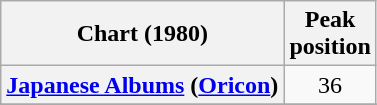<table class="wikitable sortable plainrowheaders">
<tr>
<th>Chart (1980)</th>
<th>Peak<br>position</th>
</tr>
<tr>
<th scope="row"><a href='#'>Japanese Albums</a> (<a href='#'>Oricon</a>)</th>
<td align="center">36</td>
</tr>
<tr>
</tr>
<tr>
</tr>
</table>
